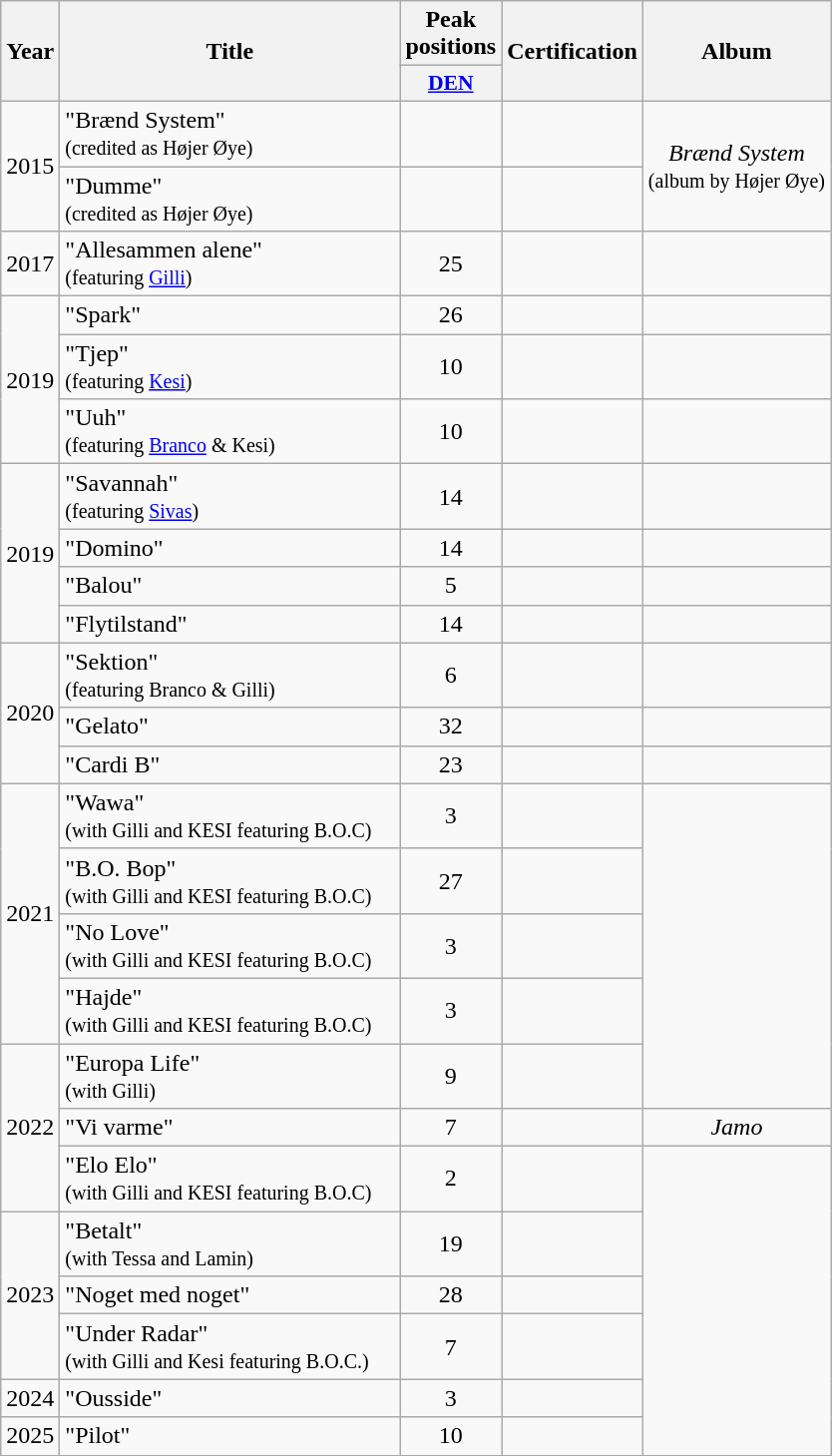<table class="wikitable">
<tr>
<th align="center" rowspan="2" width="10">Year</th>
<th align="center" rowspan="2" width="220">Title</th>
<th align="center" colspan="1" width="20">Peak positions</th>
<th align="center" rowspan="2">Certification</th>
<th align="center" rowspan="2">Album</th>
</tr>
<tr>
<th scope="col" style="width:3em;font-size:90%;"><a href='#'>DEN</a><br></th>
</tr>
<tr>
<td style="text-align:center;" rowspan=2>2015</td>
<td>"Brænd System" <br><small>(credited as Højer Øye)</small></td>
<td style="text-align:center;"></td>
<td style="text-align:center;"></td>
<td style="text-align:center;" rowspan=2><em>Brænd System</em> <br><small>(album by Højer Øye)</small></td>
</tr>
<tr>
<td>"Dumme" <br><small>(credited as Højer Øye)</small></td>
<td style="text-align:center;"></td>
<td style="text-align:center;"></td>
</tr>
<tr>
<td style="text-align:center;">2017</td>
<td>"Allesammen alene"<br><small>(featuring <a href='#'>Gilli</a>)</small></td>
<td style="text-align:center;">25</td>
<td style="text-align:center;"></td>
<td style="text-align:center;"></td>
</tr>
<tr>
<td style="text-align:center;" rowspan=3>2019</td>
<td>"Spark"</td>
<td style="text-align:center;">26</td>
<td style="text-align:center;"></td>
<td style="text-align:center;"></td>
</tr>
<tr>
<td>"Tjep" <br><small>(featuring <a href='#'>Kesi</a>)</small></td>
<td style="text-align:center;">10</td>
<td style="text-align:center;"></td>
<td style="text-align:center;"></td>
</tr>
<tr>
<td>"Uuh" <br><small>(featuring <a href='#'>Branco</a> & Kesi)</small></td>
<td style="text-align:center;">10</td>
<td style="text-align:center;"></td>
<td style="text-align:center;"></td>
</tr>
<tr>
<td style="text-align:center;" rowspan=4>2019</td>
<td>"Savannah"<br><small>(featuring <a href='#'>Sivas</a>)</small></td>
<td style="text-align:center;">14</td>
<td style="text-align:center;"></td>
<td style="text-align:center;"></td>
</tr>
<tr>
<td>"Domino"</td>
<td style="text-align:center;">14</td>
<td style="text-align:center;"></td>
<td style="text-align:center;"></td>
</tr>
<tr>
<td>"Balou"</td>
<td style="text-align:center;">5</td>
<td style="text-align:center;"></td>
<td style="text-align:center;"></td>
</tr>
<tr>
<td>"Flytilstand"</td>
<td style="text-align:center;">14</td>
<td style="text-align:center;"></td>
<td style="text-align:center;"></td>
</tr>
<tr>
<td style="text-align:center;" rowspan=3>2020</td>
<td>"Sektion"<br><small>(featuring Branco & Gilli)</small></td>
<td style="text-align:center;">6</td>
<td style="text-align:center;"></td>
<td style="text-align:center;"></td>
</tr>
<tr>
<td>"Gelato"</td>
<td style="text-align:center;">32<br></td>
<td style="text-align:center;"></td>
<td style="text-align:center;"></td>
</tr>
<tr>
<td>"Cardi B"</td>
<td style="text-align:center;">23<br></td>
<td style="text-align:center;"></td>
<td style="text-align:center;"></td>
</tr>
<tr>
<td style="text-align:center;" rowspan=4>2021</td>
<td>"Wawa"<br><small>(with Gilli and KESI featuring B.O.C)</small></td>
<td style="text-align:center;">3<br></td>
<td style="text-align:center;"></td>
<td style="text-align:center;" rowspan="5"></td>
</tr>
<tr>
<td>"B.O. Bop"<br><small>(with Gilli and KESI featuring B.O.C)</small></td>
<td style="text-align:center;">27<br></td>
<td style="text-align:center;"></td>
</tr>
<tr>
<td>"No Love"<br><small>(with Gilli and KESI featuring B.O.C)</small></td>
<td style="text-align:center;">3<br></td>
<td style="text-align:center;"></td>
</tr>
<tr>
<td>"Hajde"<br><small>(with Gilli and KESI featuring B.O.C)</small></td>
<td style="text-align:center;">3<br></td>
<td style="text-align:center;"></td>
</tr>
<tr>
<td style="text-align:center;" rowspan="3">2022</td>
<td>"Europa Life"<br><small>(with Gilli)</small></td>
<td style="text-align:center;">9<br></td>
<td style="text-align:center;"></td>
</tr>
<tr>
<td>"Vi varme"</td>
<td style="text-align:center;">7<br></td>
<td style="text-align:center;"></td>
<td style="text-align:center;"><em>Jamo</em></td>
</tr>
<tr>
<td>"Elo Elo"<br><small>(with Gilli and KESI featuring B.O.C)</small></td>
<td style="text-align:center;">2<br></td>
<td style="text-align:center;"></td>
</tr>
<tr>
<td style="text-align:center;" rowspan="3">2023</td>
<td>"Betalt"<br><small>(with Tessa and Lamin)</small></td>
<td style="text-align:center;">19<br></td>
<td style="text-align:center;"></td>
</tr>
<tr>
<td>"Noget med noget"</td>
<td style="text-align:center;">28<br></td>
<td style="text-align:center;"></td>
</tr>
<tr>
<td>"Under Radar"<br><small>(with Gilli and Kesi featuring B.O.C.)</small></td>
<td style="text-align:center;">7<br></td>
<td style="text-align:center;"></td>
</tr>
<tr>
<td style="text-align:center;">2024</td>
<td>"Ousside"<br></td>
<td style="text-align:center;">3<br></td>
<td style="text-align:center;"></td>
</tr>
<tr>
<td style="text-align:center;">2025</td>
<td>"Pilot"</td>
<td style="text-align:center;">10<br></td>
<td style="text-align:center;"></td>
</tr>
</table>
